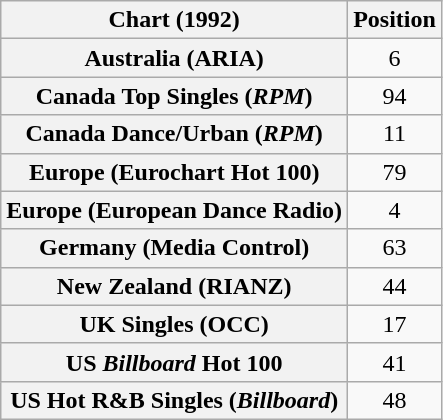<table class="wikitable sortable plainrowheaders" style="text-align:center">
<tr>
<th>Chart (1992)</th>
<th>Position</th>
</tr>
<tr>
<th scope="row">Australia (ARIA)</th>
<td>6</td>
</tr>
<tr>
<th scope="row">Canada Top Singles (<em>RPM</em>)</th>
<td>94</td>
</tr>
<tr>
<th scope="row">Canada Dance/Urban (<em>RPM</em>)</th>
<td>11</td>
</tr>
<tr>
<th scope="row">Europe (Eurochart Hot 100)</th>
<td>79</td>
</tr>
<tr>
<th scope="row">Europe (European Dance Radio)</th>
<td>4</td>
</tr>
<tr>
<th scope="row">Germany (Media Control)</th>
<td>63</td>
</tr>
<tr>
<th scope="row">New Zealand (RIANZ)</th>
<td>44</td>
</tr>
<tr>
<th scope="row">UK Singles (OCC)</th>
<td>17</td>
</tr>
<tr>
<th scope="row">US <em>Billboard</em> Hot 100</th>
<td>41</td>
</tr>
<tr>
<th scope="row">US Hot R&B Singles (<em>Billboard</em>)</th>
<td>48</td>
</tr>
</table>
